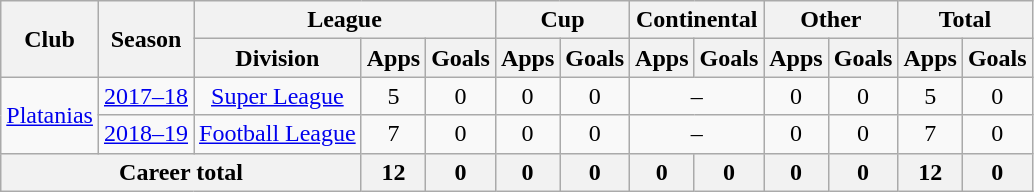<table class="wikitable" style="text-align: center">
<tr>
<th rowspan="2">Club</th>
<th rowspan="2">Season</th>
<th colspan="3">League</th>
<th colspan="2">Cup</th>
<th colspan="2">Continental</th>
<th colspan="2">Other</th>
<th colspan="2">Total</th>
</tr>
<tr>
<th>Division</th>
<th>Apps</th>
<th>Goals</th>
<th>Apps</th>
<th>Goals</th>
<th>Apps</th>
<th>Goals</th>
<th>Apps</th>
<th>Goals</th>
<th>Apps</th>
<th>Goals</th>
</tr>
<tr>
<td rowspan="2"><a href='#'>Platanias</a></td>
<td><a href='#'>2017–18</a></td>
<td><a href='#'>Super League</a></td>
<td>5</td>
<td>0</td>
<td>0</td>
<td>0</td>
<td colspan="2">–</td>
<td>0</td>
<td>0</td>
<td>5</td>
<td>0</td>
</tr>
<tr>
<td><a href='#'>2018–19</a></td>
<td><a href='#'>Football League</a></td>
<td>7</td>
<td>0</td>
<td>0</td>
<td>0</td>
<td colspan="2">–</td>
<td>0</td>
<td>0</td>
<td>7</td>
<td>0</td>
</tr>
<tr>
<th colspan="3"><strong>Career total</strong></th>
<th>12</th>
<th>0</th>
<th>0</th>
<th>0</th>
<th>0</th>
<th>0</th>
<th>0</th>
<th>0</th>
<th>12</th>
<th>0</th>
</tr>
</table>
